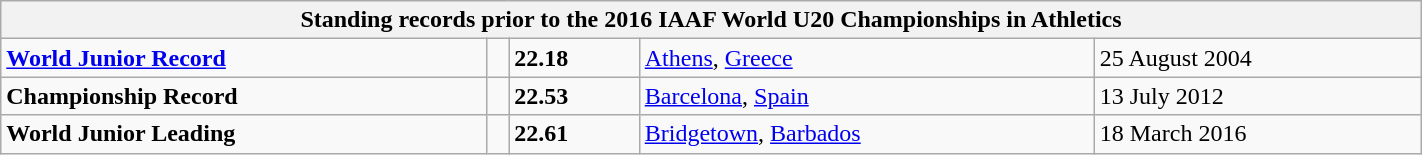<table class="wikitable" width=75%>
<tr>
<th colspan="5">Standing records prior to the 2016 IAAF World U20 Championships in Athletics</th>
</tr>
<tr>
<td><strong><a href='#'>World Junior Record</a></strong></td>
<td></td>
<td><strong>22.18</strong></td>
<td><a href='#'>Athens</a>, <a href='#'>Greece</a></td>
<td>25 August 2004</td>
</tr>
<tr>
<td><strong>Championship Record</strong></td>
<td></td>
<td><strong>22.53</strong></td>
<td><a href='#'>Barcelona</a>, <a href='#'>Spain</a></td>
<td>13 July 2012</td>
</tr>
<tr>
<td><strong>World Junior Leading</strong></td>
<td></td>
<td><strong>22.61</strong></td>
<td><a href='#'>Bridgetown</a>, <a href='#'>Barbados</a></td>
<td>18 March 2016</td>
</tr>
</table>
